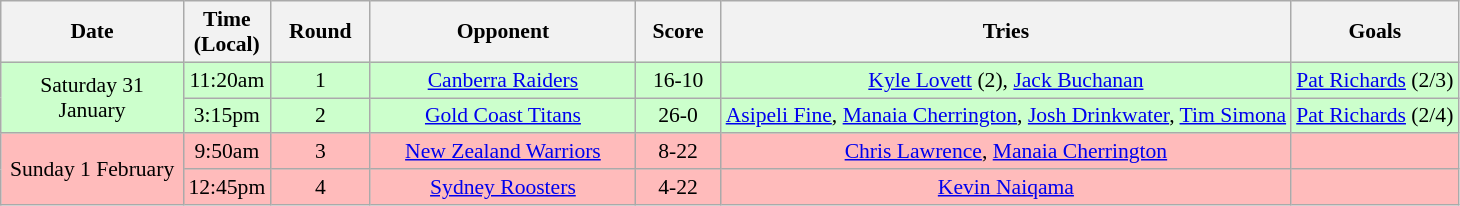<table class="wikitable" style="font-size:90%; text-align:center">
<tr>
<th width="115">Date</th>
<th width="50">Time (Local)</th>
<th width="60">Round</th>
<th width="170">Opponent</th>
<th width="50">Score</th>
<th>Tries</th>
<th>Goals</th>
</tr>
<tr bgcolor=CCFFCC>
<td rowspan="2">Saturday 31 January</td>
<td>11:20am</td>
<td>1</td>
<td><a href='#'>Canberra Raiders</a></td>
<td>16-10</td>
<td><a href='#'>Kyle Lovett</a> (2), <a href='#'>Jack Buchanan</a></td>
<td><a href='#'>Pat Richards</a> (2/3)</td>
</tr>
<tr bgcolor=CCFFCC>
<td>3:15pm</td>
<td>2</td>
<td><a href='#'>Gold Coast Titans</a></td>
<td>26-0</td>
<td><a href='#'>Asipeli Fine</a>, <a href='#'>Manaia Cherrington</a>, <a href='#'>Josh Drinkwater</a>, <a href='#'>Tim Simona</a></td>
<td><a href='#'>Pat Richards</a> (2/4)</td>
</tr>
<tr bgcolor=#FFBBBB>
<td rowspan="2">Sunday 1 February</td>
<td>9:50am</td>
<td>3</td>
<td><a href='#'>New Zealand Warriors</a></td>
<td>8-22</td>
<td><a href='#'>Chris Lawrence</a>, <a href='#'>Manaia Cherrington</a></td>
<td></td>
</tr>
<tr bgcolor=#FFBBBB>
<td>12:45pm</td>
<td>4</td>
<td><a href='#'>Sydney Roosters</a></td>
<td>4-22</td>
<td><a href='#'>Kevin Naiqama</a></td>
<td></td>
</tr>
</table>
